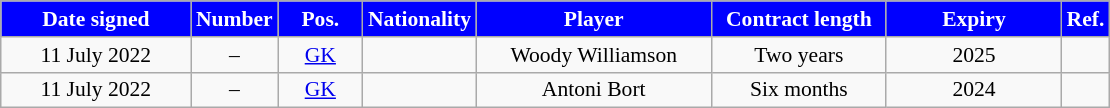<table class="wikitable"  style="text-align:center; font-size:90%; ">
<tr>
<th style="background:blue; color:white; width:120px;">Date signed</th>
<th style="background:blue; color:white; width:50px;">Number</th>
<th style="background:blue; color:white; width:50px;">Pos.</th>
<th style="background:blue; color:white; width:50px;">Nationality</th>
<th style="background:blue; color:white; width:150px;">Player</th>
<th style="background:blue; color:white; width:110px;">Contract length</th>
<th style="background:blue; color:white; width:110px;">Expiry</th>
<th style="background:blue; color:white; width:25px;">Ref.</th>
</tr>
<tr>
<td>11 July 2022</td>
<td>–</td>
<td><a href='#'>GK</a></td>
<td></td>
<td>Woody Williamson</td>
<td>Two years</td>
<td>2025</td>
<td></td>
</tr>
<tr>
<td>11 July 2022</td>
<td>–</td>
<td><a href='#'>GK</a></td>
<td></td>
<td>Antoni Bort</td>
<td>Six months</td>
<td>2024</td>
<td></td>
</tr>
</table>
